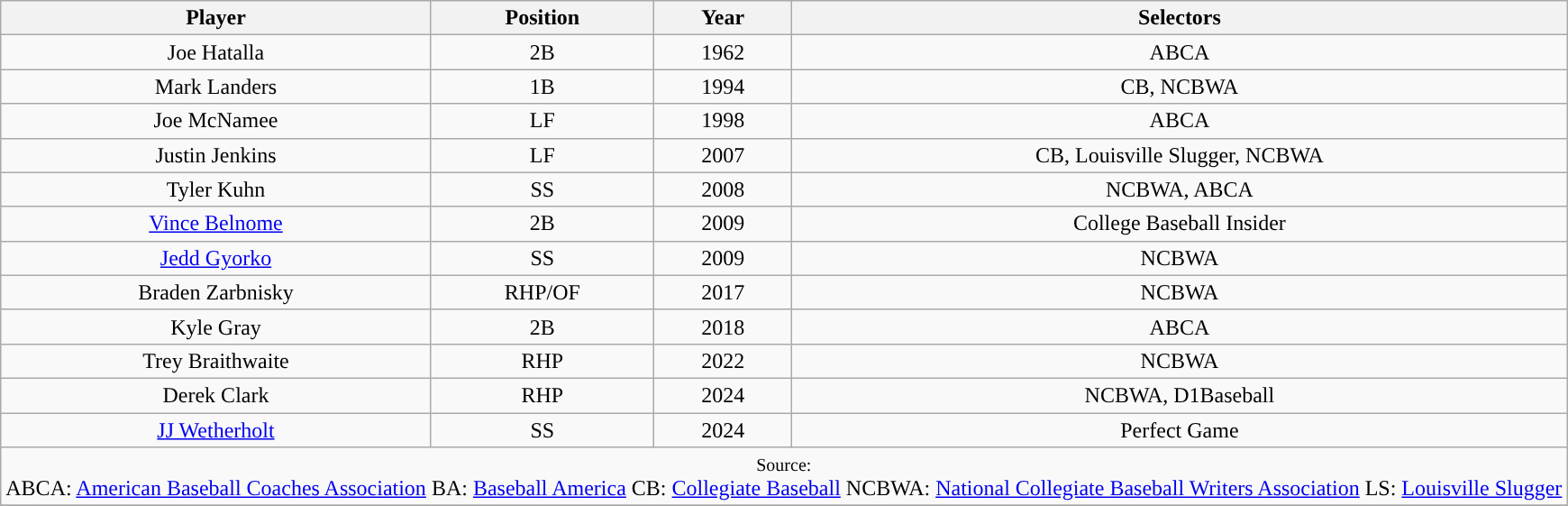<table class="wikitable">
<tr>
<th>Player</th>
<th>Position</th>
<th>Year</th>
<th>Selectors</th>
</tr>
<tr style="text-align:center;">
<td>Joe Hatalla</td>
<td>2B</td>
<td>1962</td>
<td>ABCA</td>
</tr>
<tr style="text-align:center;">
<td>Mark Landers</td>
<td>1B</td>
<td>1994</td>
<td>CB, NCBWA</td>
</tr>
<tr style="text-align:center;">
<td>Joe McNamee</td>
<td>LF</td>
<td>1998</td>
<td>ABCA</td>
</tr>
<tr style="text-align:center;">
<td>Justin Jenkins</td>
<td>LF</td>
<td>2007</td>
<td>CB, Louisville Slugger, NCBWA</td>
</tr>
<tr style="text-align:center;">
<td>Tyler Kuhn</td>
<td>SS</td>
<td>2008</td>
<td>NCBWA, ABCA</td>
</tr>
<tr style="text-align:center;">
<td><a href='#'>Vince Belnome</a></td>
<td>2B</td>
<td>2009</td>
<td>College Baseball Insider</td>
</tr>
<tr style="text-align:center;">
<td><a href='#'>Jedd Gyorko</a></td>
<td>SS</td>
<td>2009</td>
<td>NCBWA</td>
</tr>
<tr style="text-align:center;">
<td>Braden Zarbnisky</td>
<td>RHP/OF</td>
<td>2017</td>
<td>NCBWA</td>
</tr>
<tr style="text-align:center;">
<td>Kyle Gray</td>
<td>2B</td>
<td>2018</td>
<td>ABCA</td>
</tr>
<tr style="text-align:center;">
<td>Trey Braithwaite</td>
<td>RHP</td>
<td>2022</td>
<td>NCBWA</td>
</tr>
<tr style="text-align:center;">
<td>Derek Clark</td>
<td>RHP</td>
<td>2024</td>
<td>NCBWA, D1Baseball</td>
</tr>
<tr style="text-align:center;">
<td><a href='#'>JJ Wetherholt</a></td>
<td>SS</td>
<td>2024</td>
<td>Perfect Game</td>
</tr>
<tr style="text-align:center;">
<td colspan=4><small>Source:</small><br>ABCA: <a href='#'>American Baseball Coaches Association</a>
BA: <a href='#'>Baseball America</a>
CB: <a href='#'>Collegiate Baseball</a>
NCBWA: <a href='#'>National Collegiate Baseball Writers Association</a>
LS: <a href='#'>Louisville Slugger</a></td>
</tr>
<tr>
</tr>
</table>
